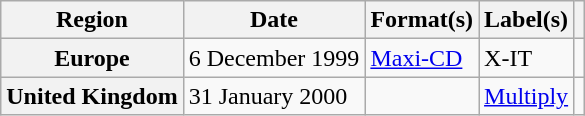<table class="wikitable plainrowheaders">
<tr>
<th scope="col">Region</th>
<th scope="col">Date</th>
<th scope="col">Format(s)</th>
<th scope="col">Label(s)</th>
<th scope="col"></th>
</tr>
<tr>
<th scope="row">Europe</th>
<td>6 December 1999</td>
<td><a href='#'>Maxi-CD</a></td>
<td>X-IT</td>
<td></td>
</tr>
<tr>
<th scope="row">United Kingdom</th>
<td>31 January 2000</td>
<td></td>
<td><a href='#'>Multiply</a></td>
<td></td>
</tr>
</table>
